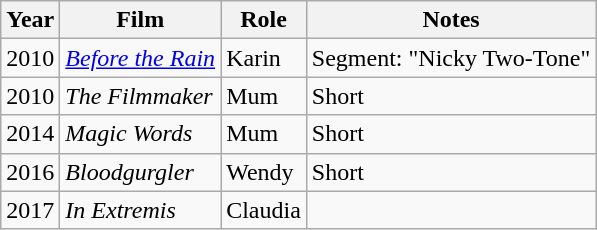<table class="wikitable">
<tr>
<th>Year</th>
<th>Film</th>
<th>Role</th>
<th>Notes</th>
</tr>
<tr>
<td>2010</td>
<td><em><a href='#'>Before the Rain</a></em></td>
<td>Karin</td>
<td>Segment: "Nicky Two-Tone"</td>
</tr>
<tr>
<td>2010</td>
<td><em>The Filmmaker</em></td>
<td>Mum</td>
<td>Short</td>
</tr>
<tr>
<td>2014</td>
<td><em>Magic Words</em></td>
<td>Mum</td>
<td>Short</td>
</tr>
<tr>
<td>2016</td>
<td><em>Bloodgurgler</em></td>
<td>Wendy</td>
<td>Short</td>
</tr>
<tr>
<td>2017</td>
<td><em>In Extremis</em></td>
<td>Claudia</td>
<td></td>
</tr>
</table>
